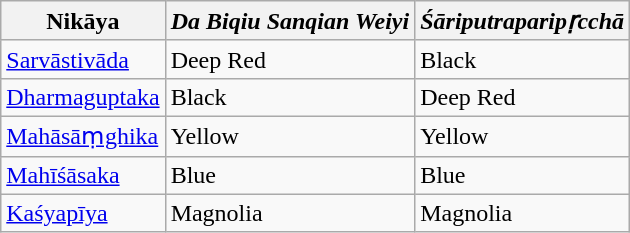<table class="wikitable">
<tr>
<th>Nikāya</th>
<th><em>Da Biqiu Sanqian Weiyi</em></th>
<th><em>Śāriputraparipṛcchā</em></th>
</tr>
<tr>
<td><a href='#'>Sarvāstivāda</a></td>
<td>Deep Red</td>
<td>Black</td>
</tr>
<tr>
<td><a href='#'>Dharmaguptaka</a></td>
<td>Black</td>
<td>Deep Red</td>
</tr>
<tr>
<td><a href='#'>Mahāsāṃghika</a></td>
<td>Yellow</td>
<td>Yellow</td>
</tr>
<tr>
<td><a href='#'>Mahīśāsaka</a></td>
<td>Blue</td>
<td>Blue</td>
</tr>
<tr>
<td><a href='#'>Kaśyapīya</a></td>
<td>Magnolia</td>
<td>Magnolia</td>
</tr>
</table>
